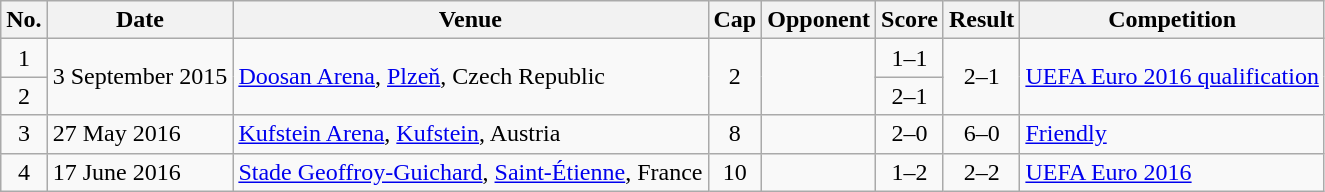<table class="wikitable sortable">
<tr>
<th scope="col">No.</th>
<th scope="col" data-sort-type="date">Date</th>
<th scope="col">Venue</th>
<th scope="col">Cap</th>
<th scope="col">Opponent</th>
<th scope="col">Score</th>
<th scope="col">Result</th>
<th scope="col">Competition</th>
</tr>
<tr>
<td align="center">1</td>
<td rowspan="2">3 September 2015</td>
<td rowspan="2"><a href='#'>Doosan Arena</a>, <a href='#'>Plzeň</a>, Czech Republic</td>
<td rowspan="2" align="center">2</td>
<td rowspan="2"></td>
<td align="center">1–1</td>
<td rowspan="2" align="center">2–1</td>
<td rowspan="2"><a href='#'>UEFA Euro 2016 qualification</a></td>
</tr>
<tr>
<td align="center">2</td>
<td align="center">2–1</td>
</tr>
<tr>
<td align="center">3</td>
<td>27 May 2016</td>
<td><a href='#'>Kufstein Arena</a>, <a href='#'>Kufstein</a>, Austria</td>
<td align="center">8</td>
<td></td>
<td align="center">2–0</td>
<td align="center">6–0</td>
<td><a href='#'>Friendly</a></td>
</tr>
<tr>
<td align="center">4</td>
<td>17 June 2016</td>
<td><a href='#'>Stade Geoffroy-Guichard</a>, <a href='#'>Saint-Étienne</a>, France</td>
<td align="center">10</td>
<td></td>
<td align="center">1–2</td>
<td align="center">2–2</td>
<td><a href='#'>UEFA Euro 2016</a></td>
</tr>
</table>
